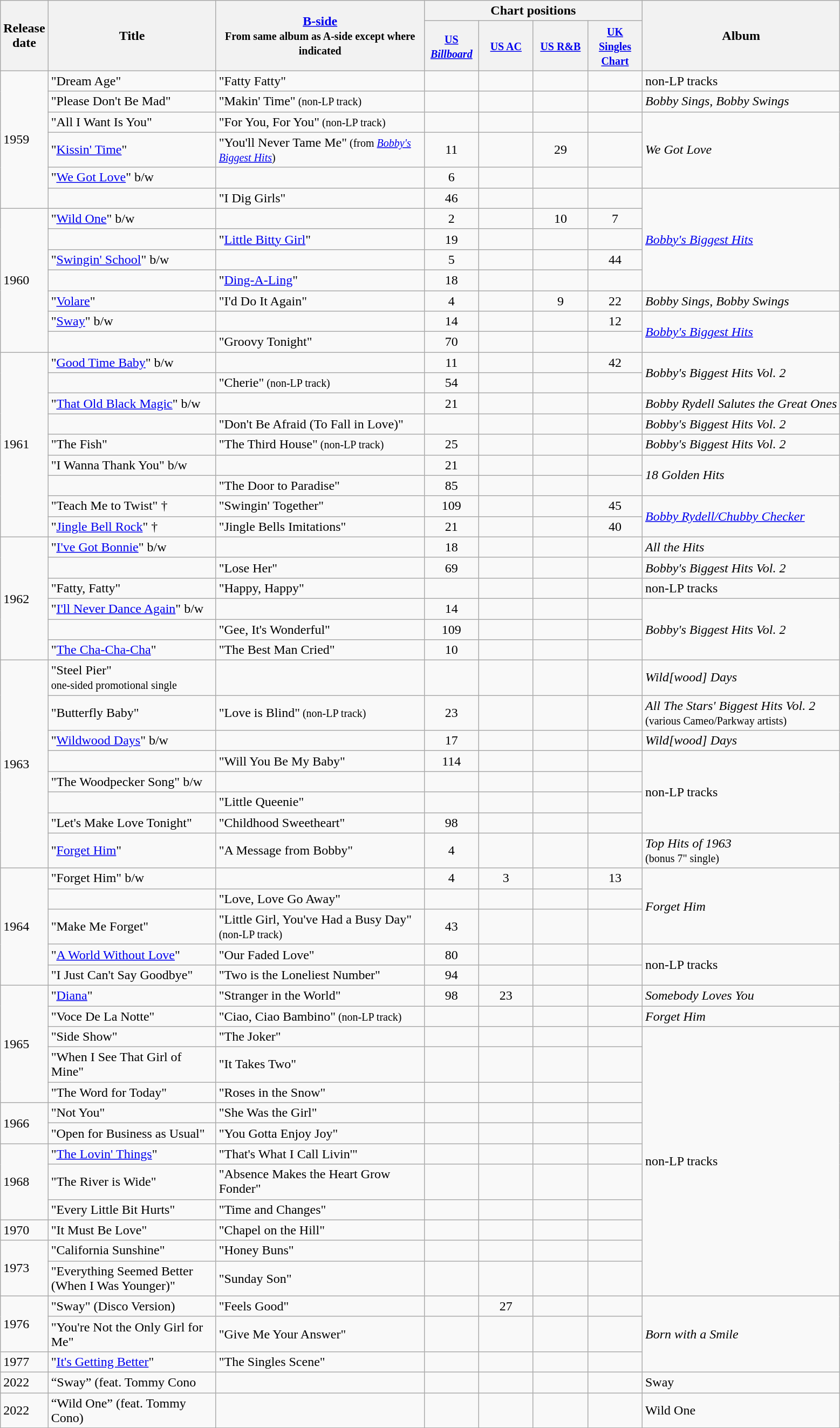<table class="wikitable">
<tr>
<th style="width:20px;" rowspan="2">Release date</th>
<th style="width:200px;" rowspan="2">Title</th>
<th style="width:250px;" rowspan="2"><a href='#'>B-side</a><br><small>From same album as A-side except where indicated</small></th>
<th colspan="4">Chart positions</th>
<th rowspan="2">Album</th>
</tr>
<tr>
<th style="width:60px;"><small><a href='#'>US <em>Billboard</em></a></small></th>
<th style="width:60px;"><small><a href='#'>US AC</a></small></th>
<th style="width:60px;"><small><a href='#'>US R&B</a></small></th>
<th style="width:60px;"><small><a href='#'>UK Singles Chart</a></small></th>
</tr>
<tr>
<td rowspan="6">1959</td>
<td>"Dream Age"</td>
<td>"Fatty Fatty"</td>
<td style="text-align:center;"></td>
<td style="text-align:center;"></td>
<td style="text-align:center;"></td>
<td style="text-align:center;"></td>
<td>non-LP tracks</td>
</tr>
<tr>
<td>"Please Don't Be Mad"</td>
<td>"Makin' Time"<small> (non-LP track)</small></td>
<td style="text-align:center;"></td>
<td style="text-align:center;"></td>
<td style="text-align:center;"></td>
<td style="text-align:center;"></td>
<td><em>Bobby Sings, Bobby Swings</em></td>
</tr>
<tr>
<td>"All I Want Is You"</td>
<td>"For You, For You"<small> (non-LP track)</small></td>
<td style="text-align:center;"></td>
<td style="text-align:center;"></td>
<td style="text-align:center;"></td>
<td style="text-align:center;"></td>
<td rowspan="3"><em>We Got Love</em></td>
</tr>
<tr>
<td>"<a href='#'>Kissin' Time</a>"</td>
<td>"You'll Never Tame Me"<small> (from <em><a href='#'>Bobby's Biggest Hits</a></em>)</small></td>
<td style="text-align:center;">11</td>
<td style="text-align:center;"></td>
<td style="text-align:center;">29</td>
<td style="text-align:center;"></td>
</tr>
<tr>
<td>"<a href='#'>We Got Love</a>" b/w</td>
<td></td>
<td style="text-align:center;">6</td>
<td style="text-align:center;"></td>
<td style="text-align:center;"></td>
<td style="text-align:center;"></td>
</tr>
<tr>
<td></td>
<td>"I Dig Girls"</td>
<td style="text-align:center;">46</td>
<td style="text-align:center;"></td>
<td style="text-align:center;"></td>
<td style="text-align:center;"></td>
<td rowspan="5"><em><a href='#'>Bobby's Biggest Hits</a></em></td>
</tr>
<tr>
<td rowspan="7">1960</td>
<td>"<a href='#'>Wild One</a>" b/w</td>
<td></td>
<td style="text-align:center;">2</td>
<td style="text-align:center;"></td>
<td style="text-align:center;">10</td>
<td style="text-align:center;">7</td>
</tr>
<tr>
<td></td>
<td>"<a href='#'>Little Bitty Girl</a>"</td>
<td style="text-align:center;">19</td>
<td style="text-align:center;"></td>
<td style="text-align:center;"></td>
<td style="text-align:center;"></td>
</tr>
<tr>
<td>"<a href='#'>Swingin' School</a>" b/w</td>
<td></td>
<td style="text-align:center;">5</td>
<td style="text-align:center;"></td>
<td style="text-align:center;"></td>
<td style="text-align:center;">44</td>
</tr>
<tr>
<td></td>
<td>"<a href='#'>Ding-A-Ling</a>"</td>
<td style="text-align:center;">18</td>
<td style="text-align:center;"></td>
<td style="text-align:center;"></td>
<td style="text-align:center;"></td>
</tr>
<tr>
<td>"<a href='#'>Volare</a>"</td>
<td>"I'd Do It Again"</td>
<td style="text-align:center;">4</td>
<td style="text-align:center;"></td>
<td style="text-align:center;">9</td>
<td style="text-align:center;">22</td>
<td><em>Bobby Sings, Bobby Swings</em></td>
</tr>
<tr>
<td>"<a href='#'>Sway</a>" b/w</td>
<td></td>
<td style="text-align:center;">14</td>
<td style="text-align:center;"></td>
<td style="text-align:center;"></td>
<td style="text-align:center;">12</td>
<td rowspan="2"><em><a href='#'>Bobby's Biggest Hits</a></em></td>
</tr>
<tr>
<td></td>
<td>"Groovy Tonight"</td>
<td style="text-align:center;">70</td>
<td style="text-align:center;"></td>
<td style="text-align:center;"></td>
<td style="text-align:center;"></td>
</tr>
<tr>
<td rowspan="9">1961</td>
<td>"<a href='#'>Good Time Baby</a>" b/w</td>
<td></td>
<td style="text-align:center;">11</td>
<td style="text-align:center;"></td>
<td style="text-align:center;"></td>
<td style="text-align:center;">42</td>
<td rowspan="2"><em>Bobby's Biggest Hits Vol. 2</em></td>
</tr>
<tr>
<td></td>
<td>"Cherie"<small> (non-LP track)</small></td>
<td style="text-align:center;">54</td>
<td style="text-align:center;"></td>
<td style="text-align:center;"></td>
<td style="text-align:center;"></td>
</tr>
<tr>
<td>"<a href='#'>That Old Black Magic</a>" b/w</td>
<td></td>
<td style="text-align:center;">21</td>
<td style="text-align:center;"></td>
<td style="text-align:center;"></td>
<td style="text-align:center;"></td>
<td><em>Bobby Rydell Salutes the Great Ones</em></td>
</tr>
<tr>
<td></td>
<td>"Don't Be Afraid (To Fall in Love)"</td>
<td style="text-align:center;"></td>
<td style="text-align:center;"></td>
<td style="text-align:center;"></td>
<td style="text-align:center;"></td>
<td><em>Bobby's Biggest Hits Vol. 2</em></td>
</tr>
<tr>
<td>"The Fish"</td>
<td>"The Third House"<small> (non-LP track)</small></td>
<td style="text-align:center;">25</td>
<td style="text-align:center;"></td>
<td style="text-align:center;"></td>
<td style="text-align:center;"></td>
<td><em>Bobby's Biggest Hits Vol. 2</em></td>
</tr>
<tr>
<td>"I Wanna Thank You" b/w</td>
<td></td>
<td style="text-align:center;">21</td>
<td style="text-align:center;"></td>
<td style="text-align:center;"></td>
<td style="text-align:center;"></td>
<td rowspan="2"><em>18 Golden Hits</em></td>
</tr>
<tr>
<td></td>
<td>"The Door to Paradise"</td>
<td style="text-align:center;">85</td>
<td style="text-align:center;"></td>
<td style="text-align:center;"></td>
<td style="text-align:center;"></td>
</tr>
<tr>
<td>"Teach Me to Twist" †</td>
<td>"Swingin' Together"</td>
<td style="text-align:center;">109</td>
<td style="text-align:center;"></td>
<td style="text-align:center;"></td>
<td style="text-align:center;">45</td>
<td rowspan="2"><em><a href='#'>Bobby Rydell/Chubby Checker</a></em></td>
</tr>
<tr>
<td>"<a href='#'>Jingle Bell Rock</a>" †</td>
<td>"Jingle Bells Imitations"</td>
<td style="text-align:center;">21</td>
<td style="text-align:center;"></td>
<td style="text-align:center;"></td>
<td style="text-align:center;">40</td>
</tr>
<tr>
<td rowspan="6">1962</td>
<td>"<a href='#'>I've Got Bonnie</a>" b/w</td>
<td></td>
<td style="text-align:center;">18</td>
<td style="text-align:center;"></td>
<td style="text-align:center;"></td>
<td style="text-align:center;"></td>
<td><em>All the Hits</em></td>
</tr>
<tr>
<td></td>
<td>"Lose Her"</td>
<td style="text-align:center;">69</td>
<td style="text-align:center;"></td>
<td style="text-align:center;"></td>
<td style="text-align:center;"></td>
<td><em>Bobby's Biggest Hits Vol. 2</em></td>
</tr>
<tr>
<td>"Fatty, Fatty"</td>
<td>"Happy, Happy"</td>
<td style="text-align:center;"></td>
<td style="text-align:center;"></td>
<td style="text-align:center;"></td>
<td style="text-align:center;"></td>
<td>non-LP tracks</td>
</tr>
<tr>
<td>"<a href='#'>I'll Never Dance Again</a>" b/w</td>
<td></td>
<td style="text-align:center;">14</td>
<td style="text-align:center;"></td>
<td style="text-align:center;"></td>
<td style="text-align:center;"></td>
<td rowspan="3"><em>Bobby's Biggest Hits Vol. 2</em></td>
</tr>
<tr>
<td></td>
<td>"Gee, It's Wonderful"</td>
<td style="text-align:center;">109</td>
<td style="text-align:center;"></td>
<td style="text-align:center;"></td>
<td style="text-align:center;"></td>
</tr>
<tr>
<td>"<a href='#'>The Cha-Cha-Cha</a>"</td>
<td>"The Best Man Cried"</td>
<td style="text-align:center;">10</td>
<td style="text-align:center;"></td>
<td style="text-align:center;"></td>
<td style="text-align:center;"></td>
</tr>
<tr>
<td rowspan="8">1963</td>
<td>"Steel Pier"<br><small>one-sided promotional single</small></td>
<td></td>
<td style="text-align:center;"></td>
<td style="text-align:center;"></td>
<td style="text-align:center;"></td>
<td style="text-align:center;"></td>
<td><em>Wild[wood] Days</em></td>
</tr>
<tr>
<td>"Butterfly Baby"</td>
<td>"Love is Blind"<small> (non-LP track)</small></td>
<td style="text-align:center;">23</td>
<td style="text-align:center;"></td>
<td style="text-align:center;"></td>
<td style="text-align:center;"></td>
<td><em>All The Stars' Biggest Hits Vol. 2</em><br><small>(various Cameo/Parkway artists)</small></td>
</tr>
<tr>
<td>"<a href='#'>Wildwood Days</a>" b/w</td>
<td></td>
<td style="text-align:center;">17</td>
<td style="text-align:center;"></td>
<td style="text-align:center;"></td>
<td style="text-align:center;"></td>
<td><em>Wild[wood] Days</em></td>
</tr>
<tr>
<td></td>
<td>"Will You Be My Baby"</td>
<td style="text-align:center;">114</td>
<td style="text-align:center;"></td>
<td style="text-align:center;"></td>
<td style="text-align:center;"></td>
<td rowspan="4">non-LP tracks</td>
</tr>
<tr>
<td>"The Woodpecker Song" b/w</td>
<td></td>
<td style="text-align:center;"></td>
<td style="text-align:center;"></td>
<td style="text-align:center;"></td>
<td style="text-align:center;"></td>
</tr>
<tr>
<td></td>
<td>"Little Queenie"</td>
<td style="text-align:center;"></td>
<td style="text-align:center;"></td>
<td style="text-align:center;"></td>
<td style="text-align:center;"></td>
</tr>
<tr>
<td>"Let's Make Love Tonight"</td>
<td>"Childhood Sweetheart"</td>
<td style="text-align:center;">98</td>
<td style="text-align:center;"></td>
<td style="text-align:center;"></td>
<td style="text-align:center;"></td>
</tr>
<tr>
<td>"<a href='#'>Forget Him</a>"</td>
<td>"A Message from Bobby"</td>
<td style="text-align:center;">4</td>
<td style="text-align:center;"></td>
<td style="text-align:center;"></td>
<td style="text-align:center;"></td>
<td><em>Top Hits of 1963</em><br><small>(bonus 7" single)</small></td>
</tr>
<tr>
<td rowspan="5">1964</td>
<td>"Forget Him" b/w</td>
<td></td>
<td style="text-align:center;">4</td>
<td style="text-align:center;">3</td>
<td style="text-align:center;"></td>
<td style="text-align:center;">13</td>
<td rowspan="3"><em>Forget Him</em></td>
</tr>
<tr>
<td></td>
<td>"Love, Love Go Away"</td>
<td style="text-align:center;"></td>
<td style="text-align:center;"></td>
<td style="text-align:center;"></td>
<td style="text-align:center;"></td>
</tr>
<tr>
<td>"Make Me Forget"</td>
<td>"Little Girl, You've Had a Busy Day"<small> (non-LP track)</small></td>
<td style="text-align:center;">43</td>
<td style="text-align:center;"></td>
<td style="text-align:center;"></td>
<td style="text-align:center;"></td>
</tr>
<tr>
<td>"<a href='#'>A World Without Love</a>"</td>
<td>"Our Faded Love"</td>
<td style="text-align:center;">80</td>
<td style="text-align:center;"></td>
<td style="text-align:center;"></td>
<td style="text-align:center;"></td>
<td rowspan="2">non-LP tracks</td>
</tr>
<tr>
<td>"I Just Can't Say Goodbye"</td>
<td>"Two is the Loneliest Number"</td>
<td style="text-align:center;">94</td>
<td style="text-align:center;"></td>
<td style="text-align:center;"></td>
<td style="text-align:center;"></td>
</tr>
<tr>
<td rowspan="5">1965</td>
<td>"<a href='#'>Diana</a>"</td>
<td>"Stranger in the World"</td>
<td style="text-align:center;">98</td>
<td style="text-align:center;">23</td>
<td style="text-align:center;"></td>
<td style="text-align:center;"></td>
<td><em>Somebody Loves You</em></td>
</tr>
<tr>
<td>"Voce De La Notte"</td>
<td>"Ciao, Ciao Bambino"<small> (non-LP track)</small></td>
<td style="text-align:center;"></td>
<td style="text-align:center;"></td>
<td style="text-align:center;"></td>
<td style="text-align:center;"></td>
<td><em>Forget Him</em></td>
</tr>
<tr>
<td>"Side Show"</td>
<td>"The Joker"</td>
<td style="text-align:center;"></td>
<td style="text-align:center;"></td>
<td style="text-align:center;"></td>
<td style="text-align:center;"></td>
<td rowspan="11">non-LP tracks</td>
</tr>
<tr>
<td>"When I See That Girl of Mine"</td>
<td>"It Takes Two"</td>
<td style="text-align:center;"></td>
<td style="text-align:center;"></td>
<td style="text-align:center;"></td>
<td style="text-align:center;"></td>
</tr>
<tr>
<td>"The Word for Today"</td>
<td>"Roses in the Snow"</td>
<td style="text-align:center;"></td>
<td style="text-align:center;"></td>
<td style="text-align:center;"></td>
<td style="text-align:center;"></td>
</tr>
<tr>
<td rowspan="2">1966</td>
<td>"Not You"</td>
<td>"She Was the Girl"</td>
<td style="text-align:center;"></td>
<td style="text-align:center;"></td>
<td style="text-align:center;"></td>
<td style="text-align:center;"></td>
</tr>
<tr>
<td>"Open for Business as Usual"</td>
<td>"You Gotta Enjoy Joy"</td>
<td style="text-align:center;"></td>
<td style="text-align:center;"></td>
<td style="text-align:center;"></td>
<td style="text-align:center;"></td>
</tr>
<tr>
<td rowspan="3">1968</td>
<td>"<a href='#'>The Lovin' Things</a>"</td>
<td>"That's What I Call Livin'"</td>
<td style="text-align:center;"></td>
<td style="text-align:center;"></td>
<td style="text-align:center;"></td>
<td style="text-align:center;"></td>
</tr>
<tr>
<td>"The River is Wide"</td>
<td>"Absence Makes the Heart Grow Fonder"</td>
<td style="text-align:center;"></td>
<td style="text-align:center;"></td>
<td style="text-align:center;"></td>
<td style="text-align:center;"></td>
</tr>
<tr>
<td>"Every Little Bit Hurts"</td>
<td>"Time and Changes"</td>
<td style="text-align:center;"></td>
<td style="text-align:center;"></td>
<td style="text-align:center;"></td>
<td style="text-align:center;"></td>
</tr>
<tr>
<td>1970</td>
<td>"It Must Be Love"</td>
<td>"Chapel on the Hill"</td>
<td style="text-align:center;"></td>
<td style="text-align:center;"></td>
<td style="text-align:center;"></td>
<td style="text-align:center;"></td>
</tr>
<tr>
<td rowspan="2">1973</td>
<td>"California Sunshine"</td>
<td>"Honey Buns"</td>
<td style="text-align:center;"></td>
<td style="text-align:center;"></td>
<td style="text-align:center;"></td>
<td style="text-align:center;"></td>
</tr>
<tr>
<td>"Everything Seemed Better (When I Was Younger)"</td>
<td>"Sunday Son"</td>
<td style="text-align:center;"></td>
<td style="text-align:center;"></td>
<td style="text-align:center;"></td>
<td style="text-align:center;"></td>
</tr>
<tr>
<td rowspan="2">1976</td>
<td>"Sway" (Disco Version)</td>
<td>"Feels Good"</td>
<td style="text-align:center;"></td>
<td style="text-align:center;">27</td>
<td style="text-align:center;"></td>
<td style="text-align:center;"></td>
<td rowspan="3"><em>Born with a Smile</em></td>
</tr>
<tr>
<td>"You're Not the Only Girl for Me"</td>
<td>"Give Me Your Answer"</td>
<td style="text-align:center;"></td>
<td style="text-align:center;"></td>
<td style="text-align:center;"></td>
<td style="text-align:center;"></td>
</tr>
<tr>
<td>1977</td>
<td>"<a href='#'>It's Getting Better</a>"</td>
<td>"The Singles Scene"</td>
<td style="text-align:center;"></td>
<td style="text-align:center;"></td>
<td style="text-align:center;"></td>
<td style="text-align:center;"></td>
</tr>
<tr>
<td>2022</td>
<td>“Sway” (feat. Tommy Cono</td>
<td></td>
<td></td>
<td></td>
<td></td>
<td></td>
<td>Sway</td>
</tr>
<tr>
<td>2022</td>
<td>“Wild One” (feat. Tommy Cono)</td>
<td></td>
<td></td>
<td></td>
<td></td>
<td></td>
<td>Wild One</td>
</tr>
</table>
